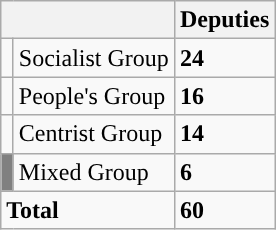<table class="wikitable" style="text-align:left;">
<tr>
<th style="text-align:left;" colspan="2"></th>
<th>Deputies</th>
</tr>
<tr>
<td width="1" style="color:inherit;background:"></td>
<td>Socialist Group</td>
<td><strong>24</strong></td>
</tr>
<tr>
<td style="color:inherit;background:"></td>
<td>People's Group</td>
<td><strong>16</strong></td>
</tr>
<tr>
<td style="color:inherit;background:"></td>
<td>Centrist Group</td>
<td><strong>14</strong></td>
</tr>
<tr>
<td bgcolor="gray"></td>
<td>Mixed Group</td>
<td><strong>6</strong></td>
</tr>
<tr>
<td colspan="2"><strong>Total</strong></td>
<td><strong>60</strong></td>
</tr>
</table>
